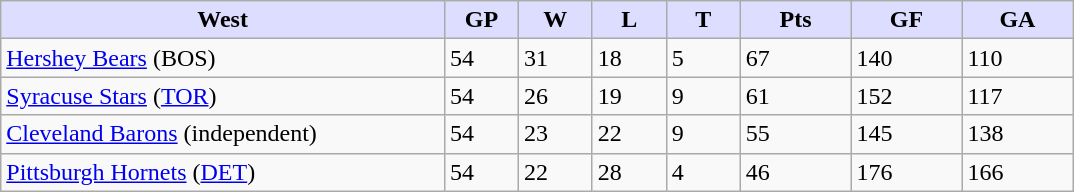<table class="wikitable">
<tr>
<th style="background:#ddf; width:30%;">West</th>
<th style="background:#ddf; width:5%;">GP</th>
<th style="background:#ddf; width:5%;">W</th>
<th style="background:#ddf; width:5%;">L</th>
<th style="background:#ddf; width:5%;">T</th>
<th style="background:#ddf; width:7.5%;">Pts</th>
<th style="background:#ddf; width:7.5%;">GF</th>
<th style="background:#ddf; width:7.5%;">GA</th>
</tr>
<tr>
<td><a href='#'>Hershey Bears</a> (BOS)</td>
<td>54</td>
<td>31</td>
<td>18</td>
<td>5</td>
<td>67</td>
<td>140</td>
<td>110</td>
</tr>
<tr>
<td><a href='#'>Syracuse Stars</a> (<a href='#'>TOR</a>)</td>
<td>54</td>
<td>26</td>
<td>19</td>
<td>9</td>
<td>61</td>
<td>152</td>
<td>117</td>
</tr>
<tr>
<td><a href='#'>Cleveland Barons</a> (independent)</td>
<td>54</td>
<td>23</td>
<td>22</td>
<td>9</td>
<td>55</td>
<td>145</td>
<td>138</td>
</tr>
<tr>
<td><a href='#'>Pittsburgh Hornets</a> (<a href='#'>DET</a>)</td>
<td>54</td>
<td>22</td>
<td>28</td>
<td>4</td>
<td>46</td>
<td>176</td>
<td>166</td>
</tr>
</table>
